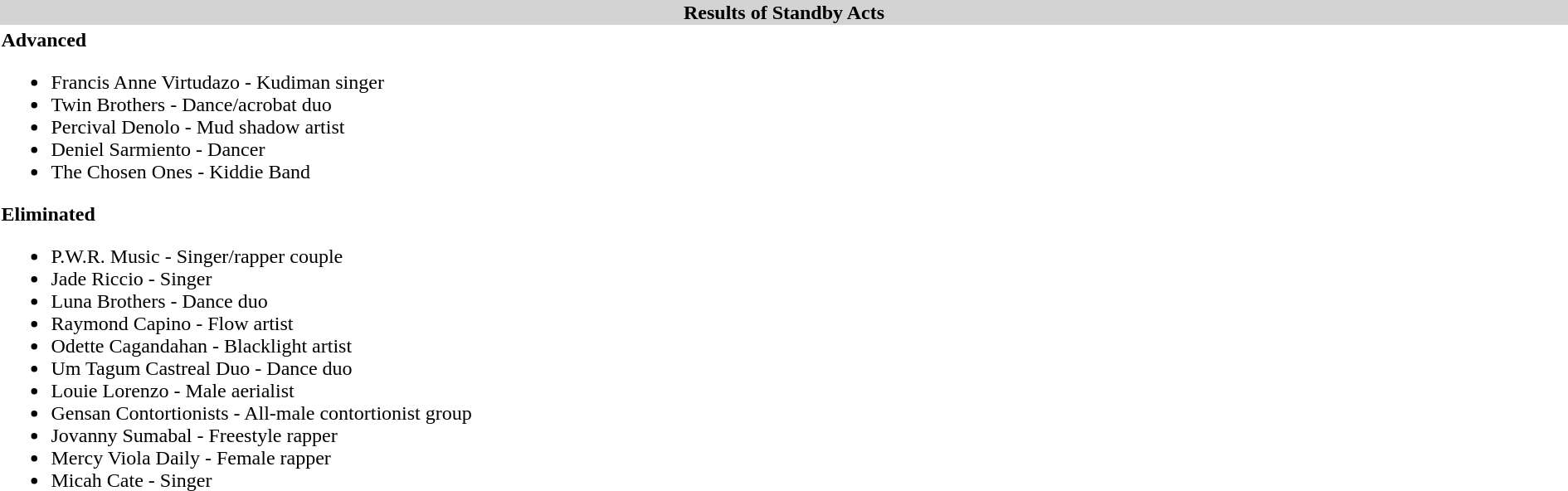<table class="toccolours collapsible collapsed" style="width:100%; background:inherit">
<tr>
<th style="background:lightgrey">Results of Standby Acts</th>
</tr>
<tr>
<td><strong>Advanced</strong><br><ul><li>Francis Anne Virtudazo - Kudiman singer</li><li>Twin Brothers - Dance/acrobat duo</li><li>Percival Denolo - Mud shadow artist</li><li>Deniel Sarmiento - Dancer</li><li>The Chosen Ones - Kiddie Band</li></ul><strong>Eliminated</strong><ul><li>P.W.R. Music - Singer/rapper couple</li><li>Jade Riccio - Singer</li><li>Luna Brothers - Dance duo</li><li>Raymond Capino - Flow artist</li><li>Odette Cagandahan - Blacklight artist</li><li>Um Tagum Castreal Duo - Dance duo</li><li>Louie Lorenzo - Male aerialist</li><li>Gensan Contortionists - All-male contortionist group</li><li>Jovanny Sumabal - Freestyle rapper</li><li>Mercy Viola Daily - Female rapper</li><li>Micah Cate - Singer</li></ul></td>
</tr>
</table>
